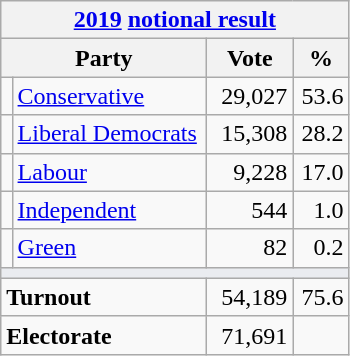<table class="wikitable">
<tr>
<th colspan="4"><a href='#'>2019</a> <a href='#'>notional result</a></th>
</tr>
<tr>
<th bgcolor="#DDDDFF" width="130px" colspan="2">Party</th>
<th bgcolor="#DDDDFF" width="50px">Vote</th>
<th bgcolor="#DDDDFF" width="30px">%</th>
</tr>
<tr>
<td></td>
<td><a href='#'>Conservative</a></td>
<td align=right>29,027</td>
<td align=right>53.6</td>
</tr>
<tr>
<td></td>
<td><a href='#'>Liberal Democrats</a></td>
<td align=right>15,308</td>
<td align=right>28.2</td>
</tr>
<tr>
<td></td>
<td><a href='#'>Labour</a></td>
<td align=right>9,228</td>
<td align=right>17.0</td>
</tr>
<tr>
<td></td>
<td><a href='#'>Independent</a></td>
<td align=right>544</td>
<td align=right>1.0</td>
</tr>
<tr>
<td></td>
<td><a href='#'>Green</a></td>
<td align=right>82</td>
<td align=right>0.2</td>
</tr>
<tr>
<td colspan="4" bgcolor="#EAECF0"></td>
</tr>
<tr>
<td colspan="2"><strong>Turnout</strong></td>
<td align=right>54,189</td>
<td align=right>75.6</td>
</tr>
<tr>
<td colspan="2"><strong>Electorate</strong></td>
<td align=right>71,691</td>
</tr>
</table>
